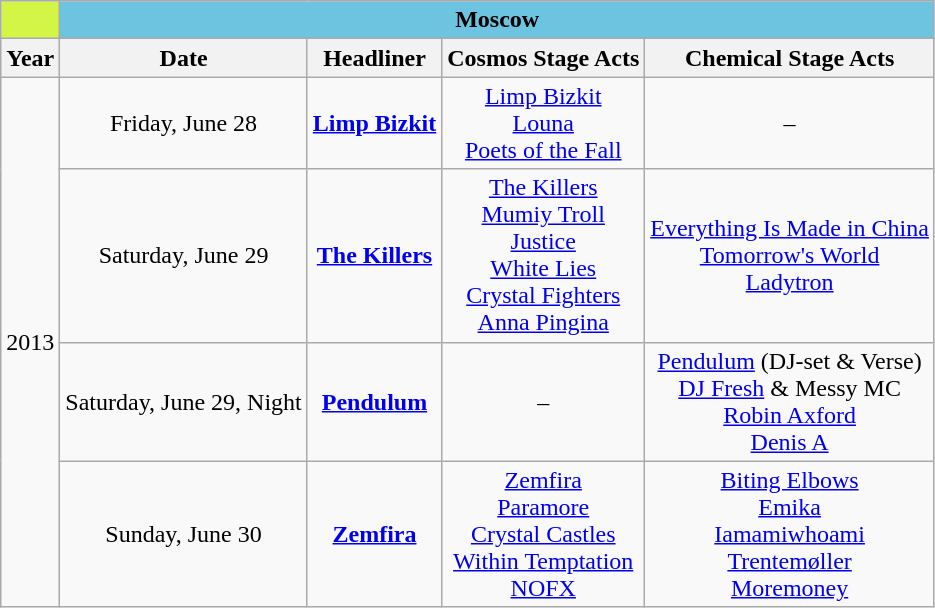<table class="wikitable">
<tr>
<th colspan="1" style="background:#d2f546"></th>
<th colspan="4" align="center" style="background:#6dc4e0">Moscow</th>
</tr>
<tr>
<th>Year</th>
<th>Date</th>
<th>Headliner</th>
<th>Cosmos Stage Acts</th>
<th>Chemical Stage Acts</th>
</tr>
<tr align="center">
<td rowspan="4">2013</td>
<td>Friday, June 28</td>
<td><strong><a href='#'>Limp Bizkit</a></strong></td>
<td><a href='#'>Limp Bizkit</a> <br><a href='#'>Louna</a> <br><a href='#'>Poets of the Fall</a></td>
<td>–</td>
</tr>
<tr align="center">
<td>Saturday, June 29</td>
<td><strong><a href='#'>The Killers</a></strong></td>
<td><a href='#'>The Killers</a> <br><a href='#'>Mumiy Troll</a> <br><a href='#'>Justice</a> <br><a href='#'>White Lies</a> <br><a href='#'>Crystal Fighters</a> <br><a href='#'>Anna Pingina</a></td>
<td><a href='#'>Everything Is Made in China</a> <br><a href='#'>Tomorrow's World</a> <br><a href='#'>Ladytron</a></td>
</tr>
<tr align="center">
<td>Saturday, June 29, Night</td>
<td><strong><a href='#'>Pendulum</a></strong></td>
<td>–</td>
<td><a href='#'>Pendulum</a> (DJ-set & Verse) <br><a href='#'>DJ Fresh</a> & Messy MC <br><a href='#'>Robin Axford</a> <br><a href='#'>Denis A</a></td>
</tr>
<tr align="center">
<td>Sunday, June 30</td>
<td><strong><a href='#'>Zemfira</a></strong></td>
<td><a href='#'>Zemfira</a> <br><a href='#'>Paramore</a> <br><a href='#'>Crystal Castles</a> <br><a href='#'>Within Temptation</a> <br><a href='#'>NOFX</a></td>
<td><a href='#'>Biting Elbows</a> <br><a href='#'>Emika</a> <br><a href='#'>Iamamiwhoami</a> <br><a href='#'>Trentemøller</a> <br><a href='#'>Moremoney</a></td>
</tr>
</table>
